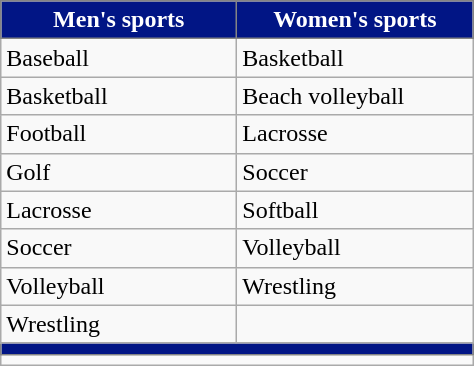<table class="wikitable" style="text-align: ">
<tr>
<th width=150px style="background:#011585; color:#ffffff; border:1px solid #848484">Men's sports</th>
<th width=150px style="background:#011585; color:#ffffff; border:1px solid #848484">Women's sports</th>
</tr>
<tr>
<td>Baseball</td>
<td>Basketball</td>
</tr>
<tr>
<td>Basketball</td>
<td>Beach volleyball</td>
</tr>
<tr>
<td>Football</td>
<td>Lacrosse</td>
</tr>
<tr>
<td>Golf</td>
<td>Soccer</td>
</tr>
<tr>
<td>Lacrosse</td>
<td>Softball</td>
</tr>
<tr>
<td>Soccer</td>
<td>Volleyball</td>
</tr>
<tr>
<td>Volleyball</td>
<td>Wrestling</td>
</tr>
<tr>
<td>Wrestling</td>
<td></td>
</tr>
<tr>
<th colspan=2 style="background:#011585; color:#ffffff; border:1px solid #848484"></th>
</tr>
<tr>
<td colspan=2></td>
</tr>
</table>
